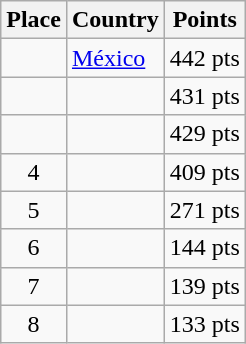<table class=wikitable>
<tr>
<th>Place</th>
<th>Country</th>
<th>Points</th>
</tr>
<tr>
<td align=center></td>
<td> <a href='#'>México</a></td>
<td>442 pts</td>
</tr>
<tr>
<td align=center></td>
<td></td>
<td>431 pts</td>
</tr>
<tr>
<td align=center></td>
<td></td>
<td>429 pts</td>
</tr>
<tr>
<td align=center>4</td>
<td></td>
<td>409 pts</td>
</tr>
<tr>
<td align=center>5</td>
<td></td>
<td>271 pts</td>
</tr>
<tr>
<td align=center>6</td>
<td></td>
<td>144 pts</td>
</tr>
<tr>
<td align=center>7</td>
<td></td>
<td>139 pts</td>
</tr>
<tr>
<td align=center>8</td>
<td></td>
<td>133 pts</td>
</tr>
</table>
